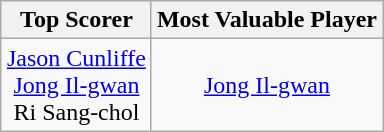<table class="wikitable" style="margin: 0 auto;">
<tr>
<th>Top Scorer</th>
<th>Most Valuable Player</th>
</tr>
<tr>
<td align = center> <a href='#'>Jason Cunliffe</a> <br>  <a href='#'>Jong Il-gwan</a> <br>  Ri Sang-chol</td>
<td align = center> <a href='#'>Jong Il-gwan</a></td>
</tr>
</table>
